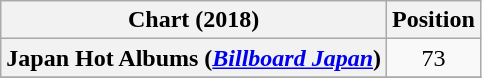<table class="wikitable sortable plainrowheaders" style="text-align:center">
<tr>
<th scope="col">Chart (2018)</th>
<th scope="col">Position</th>
</tr>
<tr>
<th scope="row">Japan Hot Albums (<em><a href='#'>Billboard Japan</a></em>)</th>
<td>73</td>
</tr>
<tr>
</tr>
</table>
